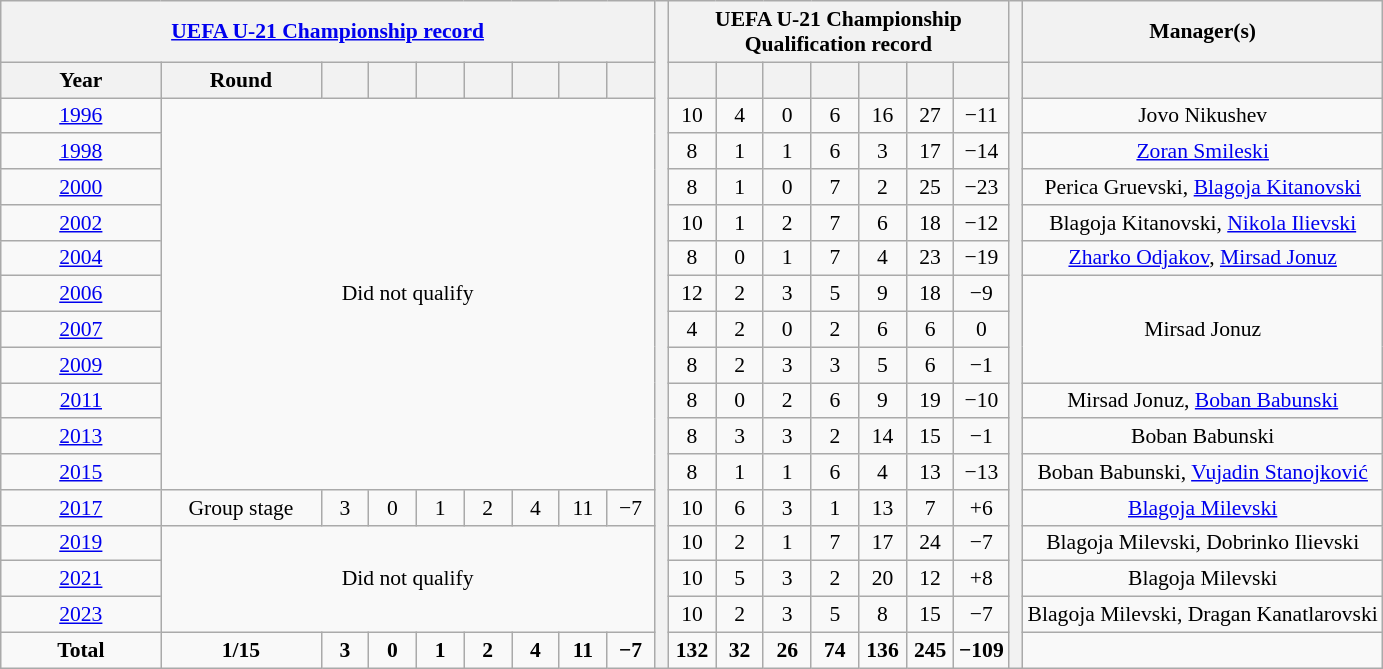<table class="wikitable" style="text-align: center; font-size: 90%;">
<tr>
<th colspan=9><a href='#'>UEFA U-21 Championship record</a></th>
<th width=1% rowspan=18></th>
<th colspan=7>UEFA U-21 Championship Qualification record</th>
<th width=1% rowspan=18></th>
<th colspan=1>Manager(s)</th>
</tr>
<tr>
<th width=100>Year</th>
<th width=100>Round</th>
<th width=25></th>
<th width=25></th>
<th width=25></th>
<th width=25></th>
<th width=25></th>
<th width=25></th>
<th width=25></th>
<th width=25></th>
<th width=25></th>
<th width=25></th>
<th width=25></th>
<th width=25></th>
<th width=25></th>
<th width=25></th>
<th></th>
</tr>
<tr>
<td> <a href='#'>1996</a></td>
<td rowspan=11 colspan=8>Did not qualify</td>
<td>10</td>
<td>4</td>
<td>0</td>
<td>6</td>
<td>16</td>
<td>27</td>
<td>−11</td>
<td>Jovo Nikushev</td>
</tr>
<tr>
<td> <a href='#'>1998</a></td>
<td>8</td>
<td>1</td>
<td>1</td>
<td>6</td>
<td>3</td>
<td>17</td>
<td>−14</td>
<td><a href='#'>Zoran Smileski</a></td>
</tr>
<tr>
<td> <a href='#'>2000</a></td>
<td>8</td>
<td>1</td>
<td>0</td>
<td>7</td>
<td>2</td>
<td>25</td>
<td>−23</td>
<td>Perica Gruevski, <a href='#'>Blagoja Kitanovski</a></td>
</tr>
<tr>
<td> <a href='#'>2002</a></td>
<td>10</td>
<td>1</td>
<td>2</td>
<td>7</td>
<td>6</td>
<td>18</td>
<td>−12</td>
<td>Blagoja Kitanovski, <a href='#'>Nikola Ilievski</a></td>
</tr>
<tr>
<td> <a href='#'>2004</a></td>
<td>8</td>
<td>0</td>
<td>1</td>
<td>7</td>
<td>4</td>
<td>23</td>
<td>−19</td>
<td><a href='#'>Zharko Odjakov</a>, <a href='#'>Mirsad Jonuz</a></td>
</tr>
<tr>
<td> <a href='#'>2006</a></td>
<td>12</td>
<td>2</td>
<td>3</td>
<td>5</td>
<td>9</td>
<td>18</td>
<td>−9</td>
<td rowspan=3>Mirsad Jonuz</td>
</tr>
<tr>
<td> <a href='#'>2007</a></td>
<td>4</td>
<td>2</td>
<td>0</td>
<td>2</td>
<td>6</td>
<td>6</td>
<td>0</td>
</tr>
<tr>
<td> <a href='#'>2009</a></td>
<td>8</td>
<td>2</td>
<td>3</td>
<td>3</td>
<td>5</td>
<td>6</td>
<td>−1</td>
</tr>
<tr>
<td> <a href='#'>2011</a></td>
<td>8</td>
<td>0</td>
<td>2</td>
<td>6</td>
<td>9</td>
<td>19</td>
<td>−10</td>
<td>Mirsad Jonuz, <a href='#'>Boban Babunski</a></td>
</tr>
<tr>
<td> <a href='#'>2013</a></td>
<td>8</td>
<td>3</td>
<td>3</td>
<td>2</td>
<td>14</td>
<td>15</td>
<td>−1</td>
<td>Boban Babunski</td>
</tr>
<tr>
<td> <a href='#'>2015</a></td>
<td>8</td>
<td>1</td>
<td>1</td>
<td>6</td>
<td>4</td>
<td>13</td>
<td>−13</td>
<td>Boban Babunski, <a href='#'>Vujadin Stanojković</a></td>
</tr>
<tr>
<td> <a href='#'>2017</a></td>
<td>Group stage</td>
<td>3</td>
<td>0</td>
<td>1</td>
<td>2</td>
<td>4</td>
<td>11</td>
<td>−7</td>
<td>10</td>
<td>6</td>
<td>3</td>
<td>1</td>
<td>13</td>
<td>7</td>
<td>+6</td>
<td><a href='#'>Blagoja Milevski</a></td>
</tr>
<tr>
<td> <a href='#'>2019</a></td>
<td rowspan=3 colspan=8>Did not qualify</td>
<td>10</td>
<td>2</td>
<td>1</td>
<td>7</td>
<td>17</td>
<td>24</td>
<td>−7</td>
<td>Blagoja Milevski, Dobrinko Ilievski</td>
</tr>
<tr>
<td> <a href='#'>2021</a></td>
<td>10</td>
<td>5</td>
<td>3</td>
<td>2</td>
<td>20</td>
<td>12</td>
<td>+8</td>
<td>Blagoja Milevski</td>
</tr>
<tr>
<td> <a href='#'>2023</a></td>
<td>10</td>
<td>2</td>
<td>3</td>
<td>5</td>
<td>8</td>
<td>15</td>
<td>−7</td>
<td>Blagoja Milevski, Dragan Kanatlarovski</td>
</tr>
<tr>
<td><strong>Total</strong></td>
<td><strong>1/15</strong></td>
<td><strong>3</strong></td>
<td><strong>0</strong></td>
<td><strong>1</strong></td>
<td><strong>2</strong></td>
<td><strong>4</strong></td>
<td><strong>11</strong></td>
<td><strong>−7</strong></td>
<td><strong>132</strong></td>
<td><strong>32</strong></td>
<td><strong>26</strong></td>
<td><strong>74</strong></td>
<td><strong>136</strong></td>
<td><strong>245</strong></td>
<td><strong>−109</strong></td>
<td></td>
</tr>
</table>
